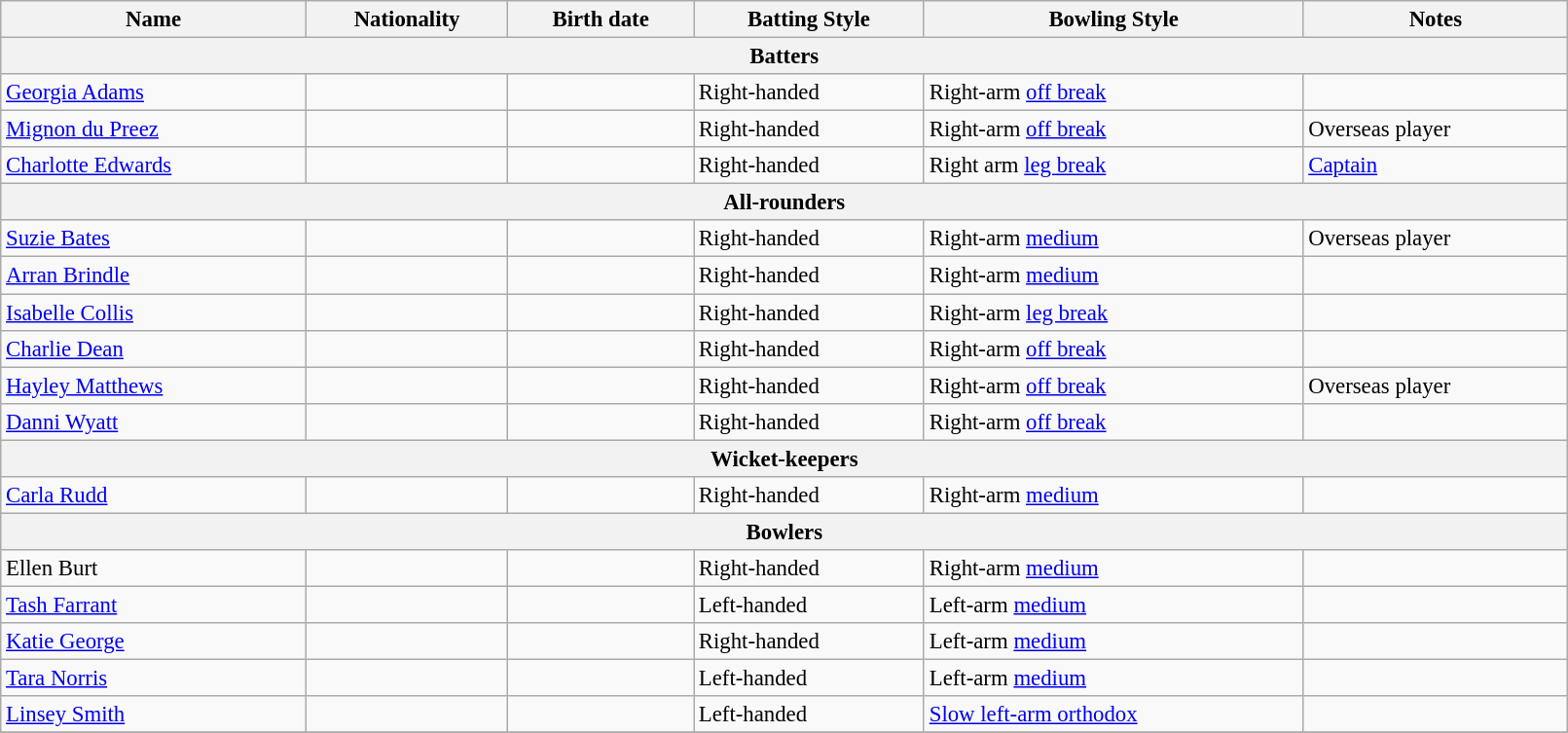<table class="wikitable" style="font-size:95%;" width="85%">
<tr>
<th>Name</th>
<th>Nationality</th>
<th>Birth date</th>
<th>Batting Style</th>
<th>Bowling Style</th>
<th>Notes</th>
</tr>
<tr>
<th colspan="7">Batters</th>
</tr>
<tr>
<td><a href='#'>Georgia Adams</a></td>
<td></td>
<td></td>
<td>Right-handed</td>
<td>Right-arm <a href='#'>off break</a></td>
<td></td>
</tr>
<tr>
<td><a href='#'>Mignon du Preez</a></td>
<td></td>
<td></td>
<td>Right-handed</td>
<td>Right-arm <a href='#'>off break</a></td>
<td>Overseas player</td>
</tr>
<tr>
<td><a href='#'>Charlotte Edwards</a></td>
<td></td>
<td></td>
<td>Right-handed</td>
<td>Right arm <a href='#'>leg break</a></td>
<td><a href='#'>Captain</a></td>
</tr>
<tr>
<th colspan="7">All-rounders</th>
</tr>
<tr>
<td><a href='#'>Suzie Bates</a></td>
<td></td>
<td></td>
<td>Right-handed</td>
<td>Right-arm <a href='#'>medium</a></td>
<td>Overseas player</td>
</tr>
<tr>
<td><a href='#'>Arran Brindle</a></td>
<td></td>
<td></td>
<td>Right-handed</td>
<td>Right-arm <a href='#'>medium</a></td>
<td></td>
</tr>
<tr>
<td><a href='#'>Isabelle Collis</a></td>
<td></td>
<td></td>
<td>Right-handed</td>
<td>Right-arm <a href='#'>leg break</a></td>
<td></td>
</tr>
<tr>
<td><a href='#'>Charlie Dean</a></td>
<td></td>
<td></td>
<td>Right-handed</td>
<td>Right-arm <a href='#'>off break</a></td>
<td></td>
</tr>
<tr>
<td><a href='#'>Hayley Matthews</a></td>
<td></td>
<td></td>
<td>Right-handed</td>
<td>Right-arm <a href='#'>off break</a></td>
<td>Overseas player</td>
</tr>
<tr>
<td><a href='#'>Danni Wyatt</a></td>
<td></td>
<td></td>
<td>Right-handed</td>
<td>Right-arm <a href='#'>off break</a></td>
<td></td>
</tr>
<tr>
<th colspan="7">Wicket-keepers</th>
</tr>
<tr>
<td><a href='#'>Carla Rudd</a></td>
<td></td>
<td></td>
<td>Right-handed</td>
<td>Right-arm <a href='#'>medium</a></td>
<td></td>
</tr>
<tr>
<th colspan="7">Bowlers</th>
</tr>
<tr>
<td>Ellen Burt</td>
<td></td>
<td></td>
<td>Right-handed</td>
<td>Right-arm <a href='#'>medium</a></td>
<td></td>
</tr>
<tr>
<td><a href='#'>Tash Farrant</a></td>
<td></td>
<td></td>
<td>Left-handed</td>
<td>Left-arm <a href='#'>medium</a></td>
<td></td>
</tr>
<tr>
<td><a href='#'>Katie George</a></td>
<td></td>
<td></td>
<td>Right-handed</td>
<td>Left-arm <a href='#'>medium</a></td>
<td></td>
</tr>
<tr>
<td><a href='#'>Tara Norris</a></td>
<td></td>
<td></td>
<td>Left-handed</td>
<td>Left-arm <a href='#'>medium</a></td>
<td></td>
</tr>
<tr>
<td><a href='#'>Linsey Smith</a></td>
<td></td>
<td></td>
<td>Left-handed</td>
<td><a href='#'>Slow left-arm orthodox</a></td>
<td></td>
</tr>
<tr>
</tr>
</table>
